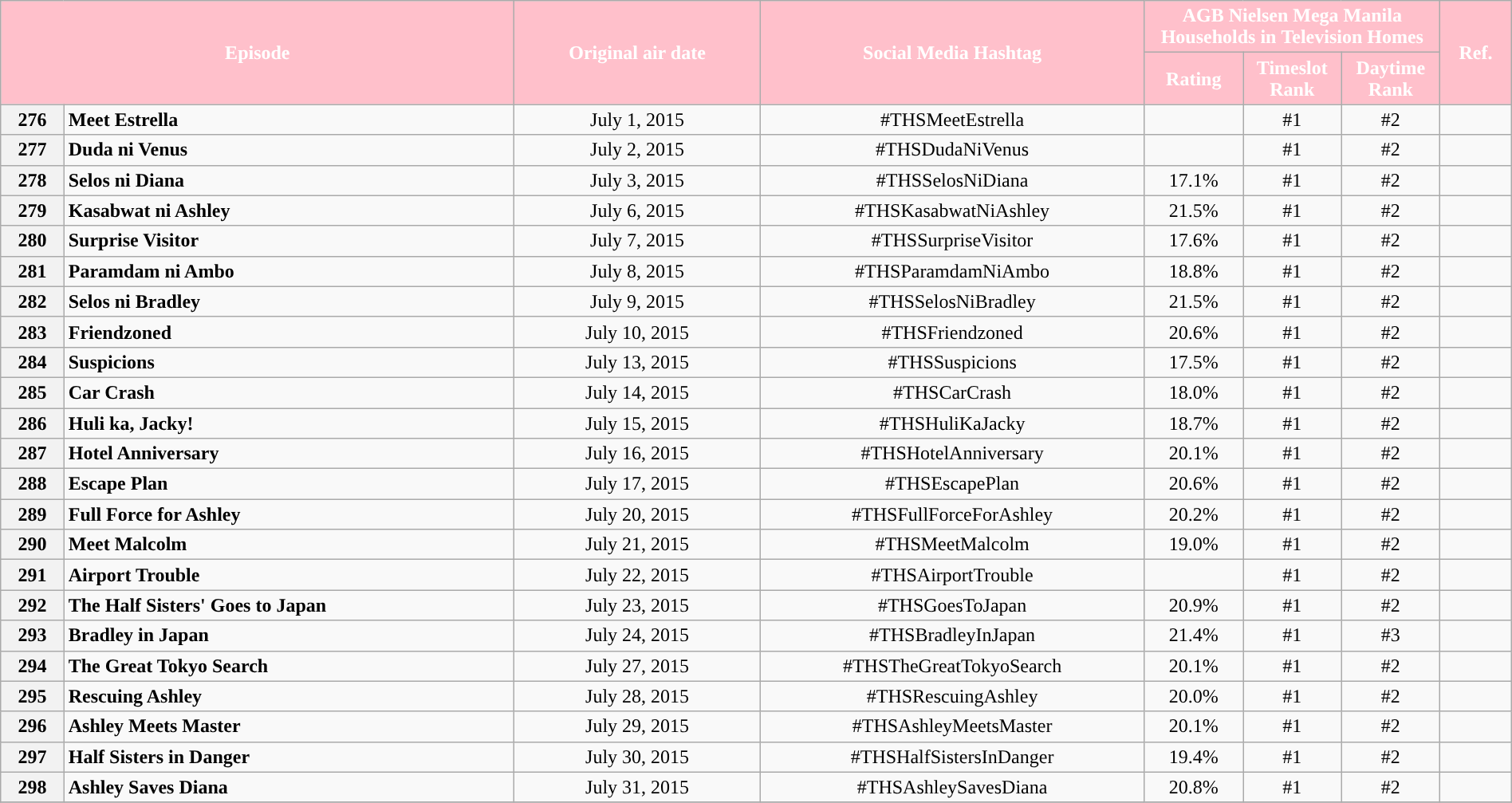<table class="wikitable" style="text-align:center; font-size:100%; line-height:18px;"  width="100%">
<tr>
<th colspan="2" rowspan="2" style="background-color:#FFC0CB; color:#ffffff;">Episode</th>
<th style="background:#FFC0CB; color:white" rowspan="2">Original air date</th>
<th style="background:#FFC0CB; color:white" rowspan="2">Social Media Hashtag</th>
<th style="background-color:#FFC0CB; color:#ffffff;" colspan="3">AGB Nielsen Mega Manila Households in Television Homes</th>
<th rowspan="2" style="background:#FFC0CB; color:white">Ref.</th>
</tr>
<tr style="text-align: center style=">
<th style="background-color:#FFC0CB; width:75px; color:#ffffff;">Rating</th>
<th style="background-color:#FFC0CB; width:75px; color:#ffffff;">Timeslot Rank</th>
<th style="background-color:#FFC0CB; width:75px; color:#ffffff;">Daytime Rank</th>
</tr>
<tr>
<th>276</th>
<td style="text-align: left;"><strong>Meet Estrella</strong></td>
<td>July 1, 2015</td>
<td>#THSMeetEstrella</td>
<td></td>
<td>#1</td>
<td>#2</td>
<td></td>
</tr>
<tr>
<th>277</th>
<td style="text-align: left;"><strong>Duda ni Venus</strong></td>
<td>July 2, 2015</td>
<td>#THSDudaNiVenus</td>
<td></td>
<td>#1</td>
<td>#2</td>
<td></td>
</tr>
<tr>
<th>278</th>
<td style="text-align: left;"><strong>Selos ni Diana</strong></td>
<td>July 3, 2015</td>
<td>#THSSelosNiDiana</td>
<td>17.1%</td>
<td>#1</td>
<td>#2</td>
<td></td>
</tr>
<tr>
<th>279</th>
<td style="text-align: left;"><strong>Kasabwat ni Ashley</strong></td>
<td>July 6, 2015</td>
<td>#THSKasabwatNiAshley</td>
<td>21.5%</td>
<td>#1</td>
<td>#2</td>
<td></td>
</tr>
<tr>
<th>280</th>
<td style="text-align: left;"><strong>Surprise Visitor</strong></td>
<td>July 7, 2015</td>
<td>#THSSurpriseVisitor</td>
<td>17.6%</td>
<td>#1</td>
<td>#2</td>
<td></td>
</tr>
<tr>
<th>281</th>
<td style="text-align: left;"><strong>Paramdam ni Ambo</strong></td>
<td>July 8, 2015</td>
<td>#THSParamdamNiAmbo</td>
<td>18.8%</td>
<td>#1</td>
<td>#2</td>
<td></td>
</tr>
<tr>
<th>282</th>
<td style="text-align: left;"><strong>Selos ni Bradley</strong></td>
<td>July 9, 2015</td>
<td>#THSSelosNiBradley</td>
<td>21.5%</td>
<td>#1</td>
<td>#2</td>
<td></td>
</tr>
<tr>
<th>283</th>
<td style="text-align: left;"><strong>Friendzoned</strong></td>
<td>July 10, 2015</td>
<td>#THSFriendzoned</td>
<td>20.6%</td>
<td>#1</td>
<td>#2</td>
<td></td>
</tr>
<tr>
<th>284</th>
<td style="text-align: left;"><strong>Suspicions</strong></td>
<td>July 13, 2015</td>
<td>#THSSuspicions</td>
<td>17.5%</td>
<td>#1</td>
<td>#2</td>
<td></td>
</tr>
<tr>
<th>285</th>
<td style="text-align: left;"><strong>Car Crash</strong></td>
<td>July 14, 2015</td>
<td>#THSCarCrash</td>
<td>18.0%</td>
<td>#1</td>
<td>#2</td>
<td></td>
</tr>
<tr>
<th>286</th>
<td style="text-align: left;"><strong>Huli ka, Jacky!</strong></td>
<td>July 15, 2015</td>
<td>#THSHuliKaJacky</td>
<td>18.7%</td>
<td>#1</td>
<td>#2</td>
<td></td>
</tr>
<tr>
<th>287</th>
<td style="text-align: left;"><strong>Hotel Anniversary</strong></td>
<td>July 16, 2015</td>
<td>#THSHotelAnniversary</td>
<td>20.1%</td>
<td>#1</td>
<td>#2</td>
<td></td>
</tr>
<tr>
<th>288</th>
<td style="text-align: left;"><strong>Escape Plan</strong></td>
<td>July 17, 2015</td>
<td>#THSEscapePlan</td>
<td>20.6%</td>
<td>#1</td>
<td>#2</td>
<td></td>
</tr>
<tr>
<th>289</th>
<td style="text-align: left;"><strong>Full Force for Ashley</strong></td>
<td>July 20, 2015</td>
<td>#THSFullForceForAshley</td>
<td>20.2%</td>
<td>#1</td>
<td>#2</td>
<td></td>
</tr>
<tr>
<th>290</th>
<td style="text-align: left;"><strong>Meet Malcolm</strong></td>
<td>July 21, 2015</td>
<td>#THSMeetMalcolm</td>
<td>19.0%</td>
<td>#1</td>
<td>#2</td>
<td></td>
</tr>
<tr>
<th>291</th>
<td style="text-align: left;"><strong>Airport Trouble</strong></td>
<td>July 22, 2015</td>
<td>#THSAirportTrouble</td>
<td></td>
<td>#1</td>
<td>#2</td>
<td></td>
</tr>
<tr>
<th>292</th>
<td style="text-align: left;"><strong>The Half Sisters' Goes to Japan</strong></td>
<td>July 23, 2015</td>
<td>#THSGoesToJapan</td>
<td>20.9%</td>
<td>#1</td>
<td>#2</td>
<td></td>
</tr>
<tr>
<th>293</th>
<td style="text-align: left;"><strong>Bradley in Japan</strong></td>
<td>July 24, 2015</td>
<td>#THSBradleyInJapan</td>
<td>21.4%</td>
<td>#1</td>
<td>#3</td>
<td></td>
</tr>
<tr>
<th>294</th>
<td style="text-align: left;"><strong>The Great Tokyo Search</strong></td>
<td>July 27, 2015</td>
<td>#THSTheGreatTokyoSearch</td>
<td>20.1%</td>
<td>#1</td>
<td>#2</td>
<td></td>
</tr>
<tr>
<th>295</th>
<td style="text-align: left;"><strong>Rescuing Ashley</strong></td>
<td>July 28, 2015</td>
<td>#THSRescuingAshley</td>
<td>20.0%</td>
<td>#1</td>
<td>#2</td>
<td></td>
</tr>
<tr>
<th>296</th>
<td style="text-align: left;"><strong>Ashley Meets Master</strong></td>
<td>July 29, 2015</td>
<td>#THSAshleyMeetsMaster</td>
<td>20.1%</td>
<td>#1</td>
<td>#2</td>
<td></td>
</tr>
<tr>
<th>297</th>
<td style="text-align: left;"><strong>Half Sisters in Danger</strong></td>
<td>July 30, 2015</td>
<td>#THSHalfSistersInDanger</td>
<td>19.4%</td>
<td>#1</td>
<td>#2</td>
<td></td>
</tr>
<tr>
<th>298</th>
<td style="text-align: left;"><strong>Ashley Saves Diana</strong></td>
<td>July 31, 2015</td>
<td>#THSAshleySavesDiana</td>
<td>20.8%</td>
<td>#1</td>
<td>#2</td>
<td></td>
</tr>
<tr>
</tr>
</table>
